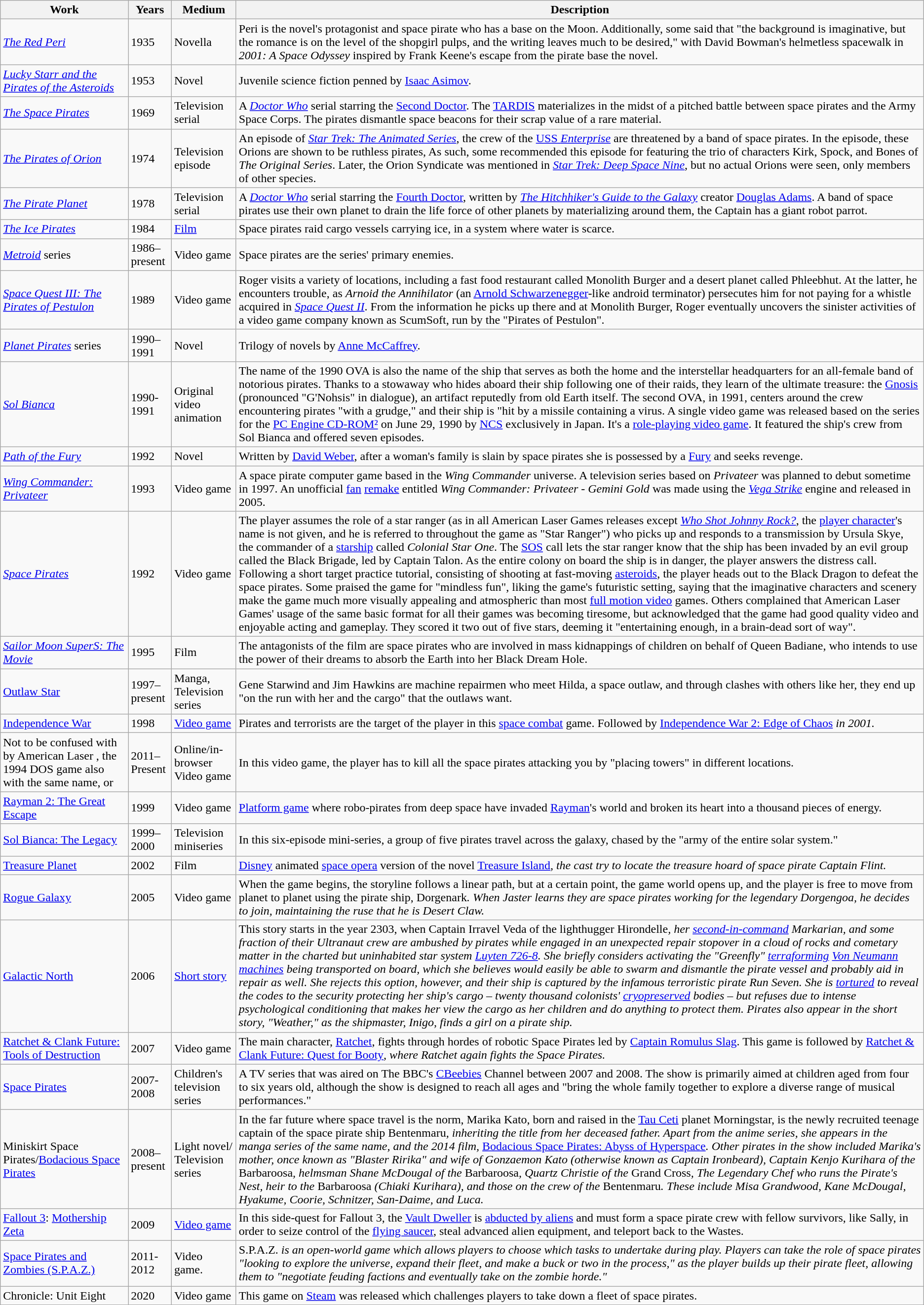<table class="wikitable sortable">
<tr>
<th>Work</th>
<th>Years</th>
<th>Medium</th>
<th>Description</th>
</tr>
<tr>
<td><em><a href='#'>The Red Peri</a></em></td>
<td>1935</td>
<td>Novella</td>
<td>Peri is the novel's protagonist and space pirate who has a base on the Moon. Additionally, some said that "the background is imaginative, but the romance is on the level of the shopgirl pulps, and the writing leaves much to be desired," with David Bowman's helmetless spacewalk in <em>2001: A Space Odyssey</em> inspired by Frank Keene's escape from the pirate base the novel.</td>
</tr>
<tr>
<td><em><a href='#'>Lucky Starr and the Pirates of the Asteroids</a></em></td>
<td>1953</td>
<td>Novel</td>
<td>Juvenile science fiction penned by <a href='#'>Isaac Asimov</a>.</td>
</tr>
<tr>
<td><em><a href='#'>The Space Pirates</a></em></td>
<td>1969</td>
<td>Television serial</td>
<td>A <em><a href='#'>Doctor Who</a></em> serial starring the <a href='#'>Second Doctor</a>. The <a href='#'>TARDIS</a> materializes in the midst of a pitched battle between space pirates and the Army Space Corps. The pirates dismantle space beacons for their scrap value of a rare material.</td>
</tr>
<tr>
<td><em><a href='#'>The Pirates of Orion</a></em></td>
<td>1974</td>
<td>Television episode</td>
<td>An episode of <em><a href='#'>Star Trek: The Animated Series</a></em>, the crew of the <a href='#'>USS <em>Enterprise</em></a> are threatened by a band of space pirates. In the episode, these Orions are shown to be ruthless pirates, As such, some recommended this episode for featuring the trio of characters Kirk, Spock, and Bones of <em>The Original Series</em>. Later, the Orion Syndicate was mentioned in <em><a href='#'>Star Trek: Deep Space Nine</a></em>, but no actual Orions were seen, only members of other species.</td>
</tr>
<tr>
<td><em><a href='#'>The Pirate Planet</a></em></td>
<td>1978</td>
<td>Television serial</td>
<td>A <em><a href='#'>Doctor Who</a></em> serial starring the <a href='#'>Fourth Doctor</a>, written by <em><a href='#'>The Hitchhiker's Guide to the Galaxy</a></em> creator <a href='#'>Douglas Adams</a>. A band of space pirates use their own planet to drain the life force of other planets by materializing around them, the Captain has a giant robot parrot.</td>
</tr>
<tr>
<td><em><a href='#'>The Ice Pirates</a></em></td>
<td>1984</td>
<td><a href='#'>Film</a></td>
<td>Space pirates raid cargo vessels carrying ice, in a system where water is scarce.</td>
</tr>
<tr>
<td><em><a href='#'>Metroid</a></em> series</td>
<td>1986–present</td>
<td>Video game</td>
<td>Space pirates are the series' primary enemies.</td>
</tr>
<tr>
<td><em><a href='#'>Space Quest III: The Pirates of Pestulon</a></em></td>
<td>1989</td>
<td>Video game</td>
<td>Roger visits a variety of locations, including a fast food restaurant called Monolith Burger and a desert planet called Phleebhut. At the latter, he encounters trouble, as <em>Arnoid the Annihilator</em> (an <a href='#'>Arnold Schwarzenegger</a>-like android terminator) persecutes him for not paying for a whistle acquired in <em><a href='#'>Space Quest II</a></em>. From the information he picks up there and at Monolith Burger, Roger eventually uncovers the sinister activities of a video game company known as ScumSoft, run by the "Pirates of Pestulon".</td>
</tr>
<tr>
<td><em><a href='#'>Planet Pirates</a></em> series</td>
<td>1990–1991</td>
<td>Novel</td>
<td>Trilogy of novels by <a href='#'>Anne McCaffrey</a>.</td>
</tr>
<tr>
<td><em><a href='#'>Sol Bianca</a></em></td>
<td>1990-1991</td>
<td>Original video animation</td>
<td>The name of the 1990 OVA is also the name of the ship that serves as both the home and the interstellar headquarters for an all-female band of notorious pirates. Thanks to a stowaway who hides aboard their ship following one of their raids, they learn of the ultimate treasure: the <a href='#'>Gnosis</a> (pronounced "G'Nohsis" in dialogue), an artifact reputedly from old Earth itself. The second OVA, in 1991, centers around the crew encountering pirates "with a grudge," and their ship is "hit by a missile containing a virus. A single video game was released based on the series for the <a href='#'>PC Engine CD-ROM²</a> on June 29, 1990 by <a href='#'>NCS</a> exclusively in Japan. It's a <a href='#'>role-playing video game</a>. It featured the ship's crew from Sol Bianca and offered seven episodes.</td>
</tr>
<tr>
<td><em><a href='#'>Path of the Fury</a></em></td>
<td>1992</td>
<td>Novel</td>
<td>Written by <a href='#'>David Weber</a>, after a woman's family is slain by space pirates she is possessed by a <a href='#'>Fury</a> and seeks revenge.</td>
</tr>
<tr>
<td><em><a href='#'>Wing Commander: Privateer</a></em></td>
<td>1993</td>
<td>Video game</td>
<td>A space pirate computer game based in the <em>Wing Commander</em> universe. A television series based on <em>Privateer</em> was planned to debut sometime in 1997. An unofficial <a href='#'>fan</a> <a href='#'>remake</a> entitled <em>Wing Commander: Privateer - Gemini Gold</em> was made using the <em><a href='#'>Vega Strike</a></em> engine and released in 2005.</td>
</tr>
<tr>
<td><em><a href='#'>Space Pirates</a></em></td>
<td>1992</td>
<td>Video game</td>
<td>The player assumes the role of a star ranger (as in all American Laser Games releases except <em><a href='#'>Who Shot Johnny Rock?</a></em>, the <a href='#'>player character</a>'s name is not given, and he is referred to throughout the game as "Star Ranger") who picks up and responds to a transmission by Ursula Skye, the commander of a <a href='#'>starship</a> called <em>Colonial Star One</em>. The <a href='#'>SOS</a> call lets the star ranger know that the ship has been invaded by an evil group called the Black Brigade, led by Captain Talon. As the entire colony on board the ship is in danger, the player answers the distress call. Following a short target practice tutorial, consisting of shooting at fast-moving <a href='#'>asteroids</a>, the player heads out to the Black Dragon to defeat the space pirates. Some praised the game for "mindless fun", liking the game's futuristic setting, saying that the imaginative characters and scenery make the game much more visually appealing and atmospheric than most <a href='#'>full motion video</a> games. Others complained that American Laser Games' usage of the same basic format for all their games was becoming tiresome, but acknowledged that the game had good quality video and enjoyable acting and gameplay. They scored it two out of five stars, deeming it "entertaining enough, in a brain-dead sort of way".</td>
</tr>
<tr>
<td><em><a href='#'>Sailor Moon SuperS: The Movie</a></td>
<td>1995</td>
<td>Film</td>
<td>The antagonists of the film are space pirates who are involved in mass kidnappings of children on behalf of Queen Badiane, who intends to use the power of their dreams to absorb the Earth into her Black Dream Hole.</td>
</tr>
<tr>
<td></em><a href='#'>Outlaw Star</a><em></td>
<td>1997–present</td>
<td>Manga, Television series</td>
<td>Gene Starwind and Jim Hawkins are machine repairmen who meet Hilda, a space outlaw, and through clashes with others like her, they end up "on the run with her and the cargo" that the outlaws want.</td>
</tr>
<tr>
<td></em><a href='#'>Independence War</a><em></td>
<td>1998</td>
<td><a href='#'>Video game</a></td>
<td>Pirates and terrorists are the target of the player in this <a href='#'>space combat</a> game. Followed by </em><a href='#'>Independence War 2: Edge of Chaos</a><em> in 2001.</td>
</tr>
<tr>
<td>Not to be confused with  by American Laser , the 1994 DOS game also with the same name, or</td>
<td>2011–Present</td>
<td>Online/in-browser Video game</td>
<td>In this video game, the player has to kill all the space pirates attacking you by "placing towers" in different locations.</td>
</tr>
<tr>
<td></em><a href='#'>Rayman 2: The Great Escape</a><em></td>
<td>1999</td>
<td>Video game</td>
<td><a href='#'>Platform game</a> where robo-pirates from deep space have invaded <a href='#'>Rayman</a>'s world and broken its heart into a thousand pieces of energy.</td>
</tr>
<tr>
<td></em><a href='#'>Sol Bianca: The Legacy</a><em></td>
<td>1999–2000</td>
<td>Television miniseries</td>
<td>In this six-episode mini-series, a group of five pirates travel across the galaxy, chased by the "army of the entire solar system."</td>
</tr>
<tr>
<td></em><a href='#'>Treasure Planet</a><em></td>
<td>2002</td>
<td>Film</td>
<td><a href='#'>Disney</a> animated <a href='#'>space opera</a> version of the novel </em><a href='#'>Treasure Island</a><em>, the cast try to locate the treasure hoard of space pirate Captain Flint.</td>
</tr>
<tr>
<td></em><a href='#'>Rogue Galaxy</a><em></td>
<td>2005</td>
<td>Video game</td>
<td>When the game begins, the storyline follows a linear path, but at a certain point, the game world opens up, and the player is free to move from planet to planet using the pirate ship, </em>Dorgenark<em>. When Jaster learns they are space pirates working for the legendary Dorgengoa, he decides to join, maintaining the ruse that he is Desert Claw.</td>
</tr>
<tr>
<td></em><a href='#'>Galactic North</a><em></td>
<td>2006</td>
<td><a href='#'>Short story</a></td>
<td>This story starts in the year 2303, when Captain Irravel Veda of the lighthugger </em>Hirondelle<em>, her <a href='#'>second-in-command</a> Markarian, and some fraction of their Ultranaut crew are ambushed by pirates while engaged in an unexpected repair stopover in a cloud of rocks and cometary matter in the charted but uninhabited star system <a href='#'>Luyten 726-8</a>. She briefly considers activating the "Greenfly" <a href='#'>terraforming</a> <a href='#'>Von Neumann machines</a> being transported on board, which she believes would easily be able to swarm and dismantle the pirate vessel and probably aid in repair as well. She rejects this option, however, and their ship is captured by the infamous terroristic pirate Run Seven. She is <a href='#'>tortured</a> to reveal the codes to the security protecting her ship's cargo – twenty thousand colonists' <a href='#'>cryopreserved</a> bodies – but refuses due to intense psychological conditioning that makes her view the cargo as her children and do anything to protect them. Pirates also appear in the short story, "Weather," as the shipmaster, Inigo, finds a girl on a pirate ship.</td>
</tr>
<tr>
<td></em><a href='#'>Ratchet & Clank Future: Tools of Destruction</a><em></td>
<td>2007</td>
<td>Video game</td>
<td>The main character, <a href='#'>Ratchet</a>, fights through hordes of robotic Space Pirates led by <a href='#'>Captain Romulus Slag</a>. This game is followed by </em><a href='#'>Ratchet & Clank Future: Quest for Booty</a><em>, where Ratchet again fights the Space Pirates.</td>
</tr>
<tr>
<td></em><a href='#'>Space Pirates</a><em></td>
<td>2007-2008</td>
<td>Children's television series</td>
<td>A TV series that was aired on The BBC's <a href='#'>CBeebies</a> Channel between 2007 and 2008. The show is primarily aimed at children aged from four to six years old, although the show is designed to reach all ages and "bring the whole family together to explore a diverse range of musical performances."</td>
</tr>
<tr>
<td></em>Miniskirt Space Pirates/<a href='#'>Bodacious Space Pirates</a><em></td>
<td>2008–present</td>
<td>Light novel/ Television series</td>
<td>In the far future where space travel is the norm, Marika Kato, born and raised in the <a href='#'>Tau Ceti</a> planet Morningstar, is the newly recruited teenage captain of the space pirate ship </em>Bentenmaru<em>, inheriting the title from her deceased father. Apart from the anime series, she appears in the manga series of the same name, and the 2014 film, </em><a href='#'>Bodacious Space Pirates: Abyss of Hyperspace</a><em>. Other pirates in the show included Marika's mother, once known as "Blaster Ririka" and wife of Gonzaemon Kato (otherwise known as Captain Ironbeard), Captain Kenjo Kurihara of the </em>Barbaroosa<em>, helmsman Shane McDougal of the </em>Barbaroosa<em>, Quartz Christie of the </em>Grand Cross<em>, The Legendary Chef who runs the Pirate's Nest, heir to the </em>Barbaroosa<em> (Chiaki Kurihara), and those on the crew of the </em>Bentenmaru<em>. These include Misa Grandwood, Kane McDougal, Hyakume, Coorie, Schnitzer, San-Daime, and Luca.</td>
</tr>
<tr>
<td></em><a href='#'>Fallout 3</a>: <a href='#'>Mothership Zeta</a><em></td>
<td>2009</td>
<td><a href='#'>Video game</a></td>
<td>In this side-quest for Fallout 3, the <a href='#'>Vault Dweller</a> is <a href='#'>abducted by aliens</a> and must form a space pirate crew with fellow survivors, like Sally, in order to seize control of the <a href='#'>flying saucer</a>, steal advanced alien equipment, and teleport back to the Wastes.</td>
</tr>
<tr>
<td></em><a href='#'>Space Pirates and Zombies (S.P.A.Z.)</a><em></td>
<td>2011-2012</td>
<td>Video game.</td>
<td></em>S.P.A.Z.<em> is an open-world game which allows players to choose which tasks to undertake during play. Players can take the role of space pirates "looking to explore the universe, expand their fleet, and make a buck or two in the process," as the player builds up their pirate fleet, allowing them to "negotiate feuding factions and eventually take on the zombie horde."</td>
</tr>
<tr>
<td></em>Chronicle: Unit Eight<em></td>
<td>2020</td>
<td>Video game</td>
<td>This game on <a href='#'>Steam</a> was released which challenges players to take down a fleet of space pirates.</td>
</tr>
</table>
